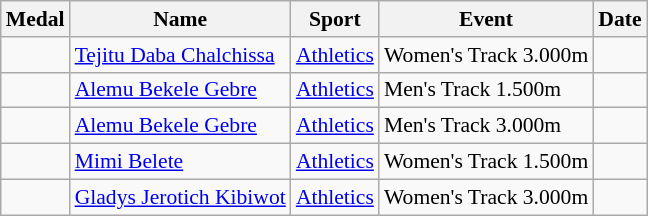<table class="wikitable sortable" style="font-size:90%">
<tr>
<th>Medal</th>
<th>Name</th>
<th>Sport</th>
<th>Event</th>
<th>Date</th>
</tr>
<tr>
<td></td>
<td><a href='#'>Tejitu Daba Chalchissa</a></td>
<td><a href='#'>Athletics</a></td>
<td>Women's Track 3.000m</td>
<td></td>
</tr>
<tr>
<td></td>
<td><a href='#'>Alemu Bekele Gebre</a></td>
<td><a href='#'>Athletics</a></td>
<td>Men's Track 1.500m</td>
<td></td>
</tr>
<tr>
<td></td>
<td><a href='#'>Alemu Bekele Gebre</a></td>
<td><a href='#'>Athletics</a></td>
<td>Men's Track 3.000m</td>
<td></td>
</tr>
<tr>
<td></td>
<td><a href='#'>Mimi Belete</a></td>
<td><a href='#'>Athletics</a></td>
<td>Women's Track 1.500m</td>
<td></td>
</tr>
<tr>
<td></td>
<td><a href='#'>Gladys Jerotich Kibiwot</a></td>
<td><a href='#'>Athletics</a></td>
<td>Women's Track 3.000m</td>
<td></td>
</tr>
</table>
